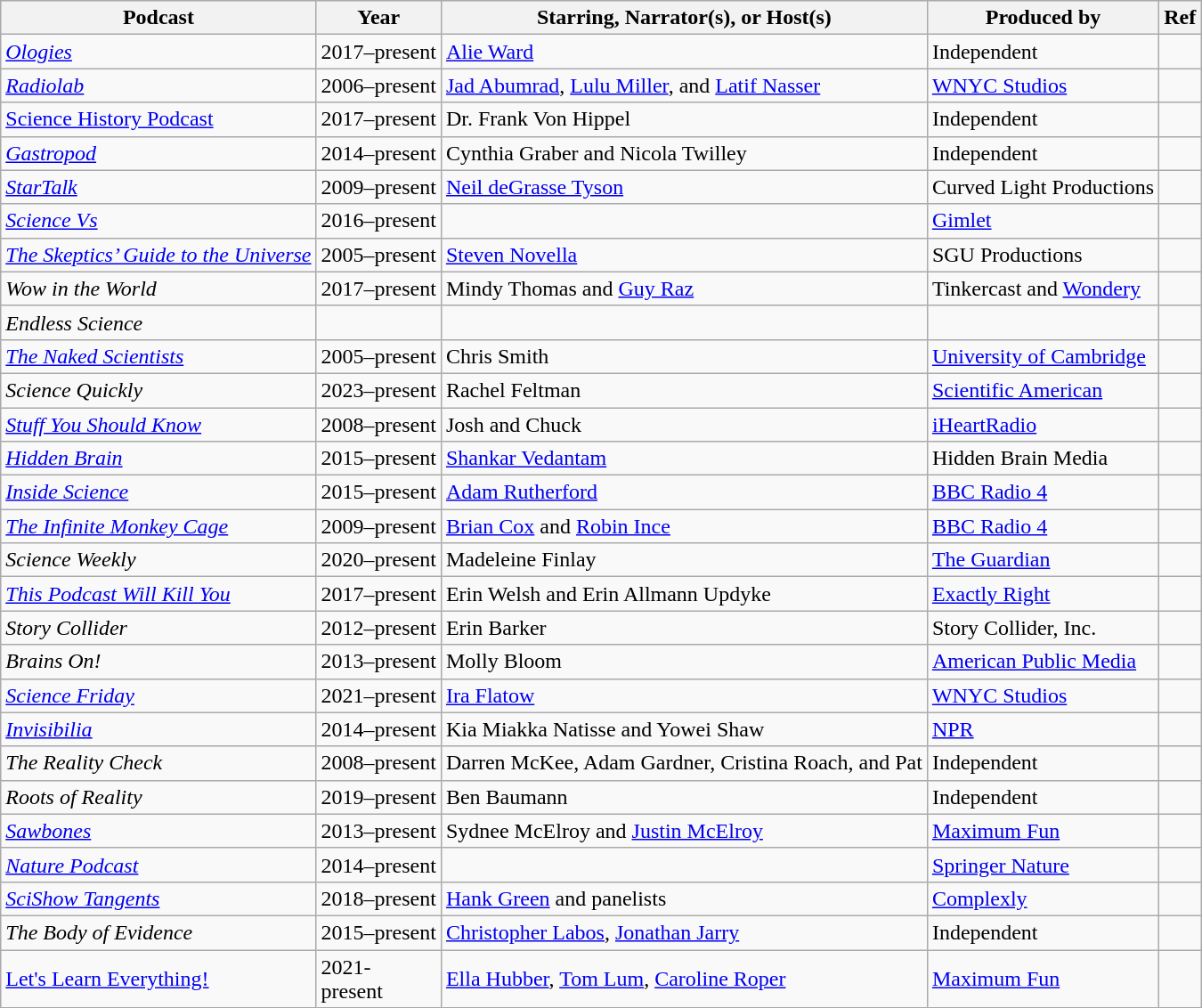<table class="wikitable sortable">
<tr>
<th>Podcast</th>
<th>Year</th>
<th>Starring, Narrator(s), or Host(s)</th>
<th>Produced by</th>
<th>Ref</th>
</tr>
<tr>
<td><a href='#'><em>Ologies</em></a></td>
<td>2017–present</td>
<td><a href='#'>Alie Ward</a></td>
<td>Independent</td>
<td></td>
</tr>
<tr>
<td><em><a href='#'>Radiolab</a></em></td>
<td>2006–present</td>
<td><a href='#'>Jad Abumrad</a>, <a href='#'>Lulu Miller</a>, and <a href='#'>Latif Nasser</a></td>
<td><a href='#'>WNYC Studios</a></td>
<td></td>
</tr>
<tr>
<td><a href='#'>Science History Podcast</a></td>
<td>2017–present</td>
<td>Dr. Frank Von Hippel</td>
<td>Independent</td>
<td></td>
</tr>
<tr>
<td><a href='#'><em>Gastropod</em></a></td>
<td>2014–present</td>
<td>Cynthia Graber and Nicola Twilley</td>
<td>Independent</td>
<td></td>
</tr>
<tr>
<td><a href='#'><em>StarTalk</em></a></td>
<td>2009–present</td>
<td><a href='#'>Neil deGrasse Tyson</a></td>
<td>Curved Light Productions</td>
<td></td>
</tr>
<tr>
<td><em><a href='#'>Science Vs</a></em></td>
<td>2016–present</td>
<td></td>
<td><a href='#'>Gimlet</a></td>
<td></td>
</tr>
<tr>
<td><a href='#'><em>The Skeptics’ Guide to the Universe</em></a></td>
<td>2005–present</td>
<td><a href='#'>Steven Novella</a></td>
<td>SGU Productions</td>
<td></td>
</tr>
<tr>
<td><em>Wow in the World</em></td>
<td>2017–present</td>
<td>Mindy Thomas and <a href='#'>Guy Raz</a></td>
<td>Tinkercast and <a href='#'>Wondery</a></td>
<td></td>
</tr>
<tr>
<td><em>Endless Science</em></td>
<td></td>
<td></td>
<td></td>
<td></td>
</tr>
<tr>
<td><em><a href='#'>The Naked Scientists</a></em></td>
<td>2005–present</td>
<td>Chris Smith</td>
<td><a href='#'>University of Cambridge</a></td>
<td></td>
</tr>
<tr>
<td><em>Science Quickly</em></td>
<td>2023–present</td>
<td>Rachel Feltman</td>
<td><a href='#'>Scientific American</a></td>
<td></td>
</tr>
<tr>
<td><em><a href='#'>Stuff You Should Know</a></em></td>
<td>2008–present</td>
<td>Josh and Chuck</td>
<td><a href='#'>iHeartRadio</a></td>
<td></td>
</tr>
<tr>
<td><em><a href='#'>Hidden Brain</a></em></td>
<td>2015–present</td>
<td><a href='#'>Shankar Vedantam</a></td>
<td>Hidden Brain Media</td>
<td></td>
</tr>
<tr>
<td><em><a href='#'>Inside Science</a></em></td>
<td>2015–present</td>
<td><a href='#'>Adam Rutherford</a></td>
<td><a href='#'>BBC Radio 4</a></td>
<td></td>
</tr>
<tr>
<td><em><a href='#'>The Infinite Monkey Cage</a></em></td>
<td>2009–present</td>
<td><a href='#'>Brian Cox</a> and <a href='#'>Robin Ince</a></td>
<td><a href='#'>BBC Radio 4</a></td>
<td></td>
</tr>
<tr>
<td><em>Science Weekly</em></td>
<td>2020–present</td>
<td>Madeleine Finlay</td>
<td><a href='#'>The Guardian</a></td>
<td></td>
</tr>
<tr>
<td><em><a href='#'>This Podcast Will Kill You</a></em></td>
<td>2017–present</td>
<td>Erin Welsh and Erin Allmann Updyke</td>
<td><a href='#'>Exactly Right</a></td>
<td></td>
</tr>
<tr>
<td><em>Story Collider</em></td>
<td>2012–present</td>
<td>Erin Barker</td>
<td>Story Collider, Inc.</td>
<td></td>
</tr>
<tr>
<td><em>Brains On!</em></td>
<td>2013–present</td>
<td>Molly Bloom</td>
<td><a href='#'>American Public Media</a></td>
<td></td>
</tr>
<tr>
<td><em><a href='#'>Science Friday</a></em></td>
<td>2021–present</td>
<td><a href='#'>Ira Flatow</a></td>
<td><a href='#'>WNYC Studios</a></td>
<td></td>
</tr>
<tr>
<td><em><a href='#'>Invisibilia</a></em></td>
<td>2014–present</td>
<td>Kia Miakka Natisse and Yowei Shaw</td>
<td><a href='#'>NPR</a></td>
<td></td>
</tr>
<tr>
<td><em>The Reality Check</em></td>
<td>2008–present</td>
<td>Darren McKee, Adam Gardner, Cristina Roach, and Pat</td>
<td>Independent</td>
<td></td>
</tr>
<tr>
<td><em>Roots of Reality</em></td>
<td>2019–present</td>
<td>Ben Baumann</td>
<td>Independent</td>
<td></td>
</tr>
<tr>
<td><a href='#'><em>Sawbones</em></a></td>
<td>2013–present</td>
<td>Sydnee McElroy and <a href='#'>Justin McElroy</a></td>
<td><a href='#'>Maximum Fun</a></td>
<td></td>
</tr>
<tr>
<td><em><a href='#'>Nature Podcast</a></em></td>
<td>2014–present</td>
<td></td>
<td><a href='#'>Springer Nature</a></td>
<td></td>
</tr>
<tr>
<td><em><a href='#'>SciShow Tangents</a></em></td>
<td>2018–present</td>
<td><a href='#'>Hank Green</a> and panelists</td>
<td><a href='#'>Complexly</a></td>
<td></td>
</tr>
<tr>
<td><em>The Body of Evidence</em></td>
<td>2015–present</td>
<td><a href='#'>Christopher Labos</a>, <a href='#'>Jonathan Jarry</a></td>
<td>Independent</td>
<td></td>
</tr>
<tr>
<td><a href='#'>Let's Learn Everything!</a></td>
<td>2021-<br>present</td>
<td><a href='#'>Ella Hubber</a>, <a href='#'>Tom Lum</a>, <a href='#'>Caroline Roper</a></td>
<td><a href='#'>Maximum Fun</a></td>
<td></td>
</tr>
</table>
